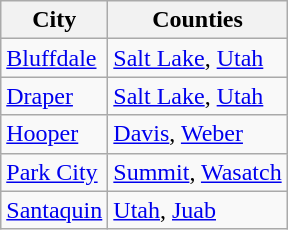<table class="wikitable sortable">
<tr>
<th>City</th>
<th>Counties</th>
</tr>
<tr>
<td><a href='#'>Bluffdale</a></td>
<td><a href='#'>Salt Lake</a>, <a href='#'>Utah</a></td>
</tr>
<tr>
<td><a href='#'>Draper</a></td>
<td><a href='#'>Salt Lake</a>, <a href='#'>Utah</a></td>
</tr>
<tr>
<td><a href='#'>Hooper</a></td>
<td><a href='#'>Davis</a>, <a href='#'>Weber</a></td>
</tr>
<tr>
<td><a href='#'>Park City</a></td>
<td><a href='#'>Summit</a>, <a href='#'>Wasatch</a></td>
</tr>
<tr>
<td><a href='#'>Santaquin</a></td>
<td><a href='#'>Utah</a>, <a href='#'>Juab</a></td>
</tr>
</table>
